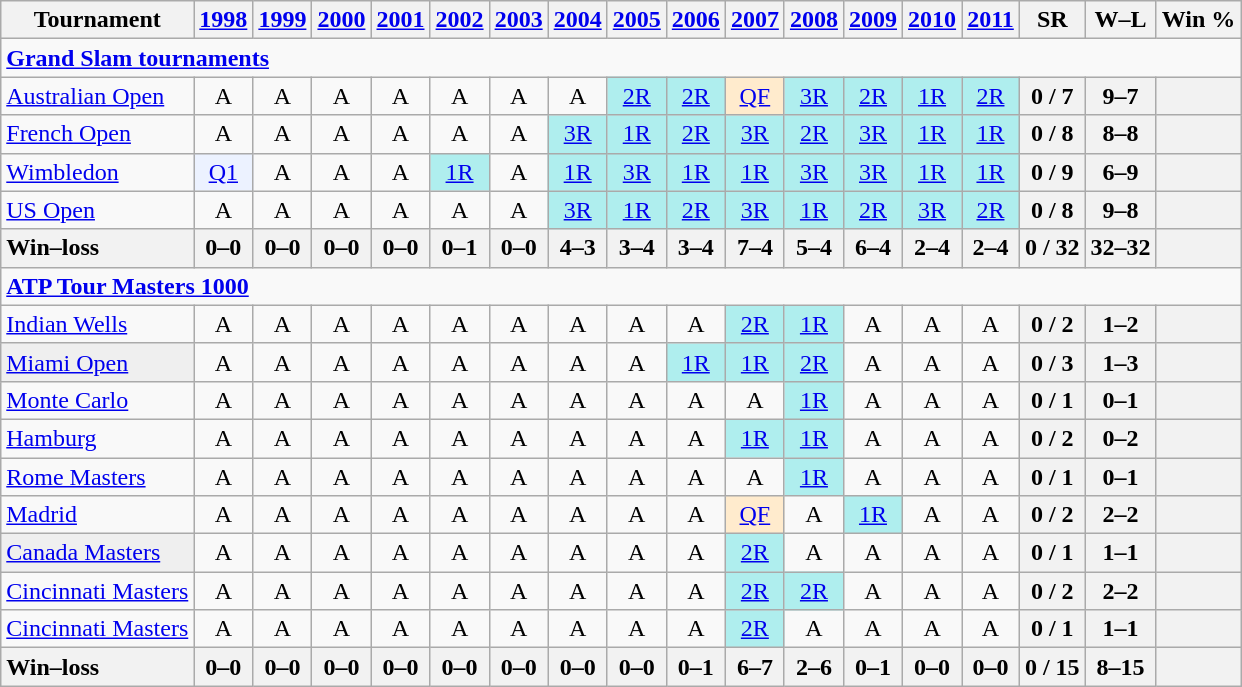<table class=wikitable style=text-align:center>
<tr>
<th>Tournament</th>
<th><a href='#'>1998</a></th>
<th><a href='#'>1999</a></th>
<th><a href='#'>2000</a></th>
<th><a href='#'>2001</a></th>
<th><a href='#'>2002</a></th>
<th><a href='#'>2003</a></th>
<th><a href='#'>2004</a></th>
<th><a href='#'>2005</a></th>
<th><a href='#'>2006</a></th>
<th><a href='#'>2007</a></th>
<th><a href='#'>2008</a></th>
<th><a href='#'>2009</a></th>
<th><a href='#'>2010</a></th>
<th><a href='#'>2011</a></th>
<th>SR</th>
<th>W–L</th>
<th>Win %</th>
</tr>
<tr>
<td colspan=25 style=text-align:left><a href='#'><strong>Grand Slam tournaments</strong></a></td>
</tr>
<tr>
<td align=left><a href='#'>Australian Open</a></td>
<td>A</td>
<td>A</td>
<td>A</td>
<td>A</td>
<td>A</td>
<td>A</td>
<td>A</td>
<td bgcolor=afeeee><a href='#'>2R</a></td>
<td bgcolor=afeeee><a href='#'>2R</a></td>
<td bgcolor=ffebcd><a href='#'>QF</a></td>
<td bgcolor=afeeee><a href='#'>3R</a></td>
<td bgcolor=afeeee><a href='#'>2R</a></td>
<td bgcolor=afeeee><a href='#'>1R</a></td>
<td bgcolor=afeeee><a href='#'>2R</a></td>
<th>0 / 7</th>
<th>9–7</th>
<th></th>
</tr>
<tr>
<td align=left><a href='#'>French Open</a></td>
<td>A</td>
<td>A</td>
<td>A</td>
<td>A</td>
<td>A</td>
<td>A</td>
<td bgcolor=afeeee><a href='#'>3R</a></td>
<td bgcolor=afeeee><a href='#'>1R</a></td>
<td bgcolor=afeeee><a href='#'>2R</a></td>
<td bgcolor=afeeee><a href='#'>3R</a></td>
<td bgcolor=afeeee><a href='#'>2R</a></td>
<td bgcolor=afeeee><a href='#'>3R</a></td>
<td bgcolor=afeeee><a href='#'>1R</a></td>
<td bgcolor=afeeee><a href='#'>1R</a></td>
<th>0 / 8</th>
<th>8–8</th>
<th></th>
</tr>
<tr>
<td align=left><a href='#'>Wimbledon</a></td>
<td bgcolor=ecf2ff><a href='#'>Q1</a></td>
<td>A</td>
<td>A</td>
<td>A</td>
<td bgcolor=afeeee><a href='#'>1R</a></td>
<td>A</td>
<td bgcolor=afeeee><a href='#'>1R</a></td>
<td bgcolor=afeeee><a href='#'>3R</a></td>
<td bgcolor=afeeee><a href='#'>1R</a></td>
<td bgcolor=afeeee><a href='#'>1R</a></td>
<td bgcolor=afeeee><a href='#'>3R</a></td>
<td bgcolor=afeeee><a href='#'>3R</a></td>
<td bgcolor=afeeee><a href='#'>1R</a></td>
<td bgcolor=afeeee><a href='#'>1R</a></td>
<th>0 / 9</th>
<th>6–9</th>
<th></th>
</tr>
<tr>
<td align=left><a href='#'>US Open</a></td>
<td>A</td>
<td>A</td>
<td>A</td>
<td>A</td>
<td>A</td>
<td>A</td>
<td bgcolor=afeeee><a href='#'>3R</a></td>
<td bgcolor=afeeee><a href='#'>1R</a></td>
<td bgcolor=afeeee><a href='#'>2R</a></td>
<td bgcolor=afeeee><a href='#'>3R</a></td>
<td bgcolor=afeeee><a href='#'>1R</a></td>
<td bgcolor=afeeee><a href='#'>2R</a></td>
<td bgcolor=afeeee><a href='#'>3R</a></td>
<td bgcolor=afeeee><a href='#'>2R</a></td>
<th>0 / 8</th>
<th>9–8</th>
<th></th>
</tr>
<tr>
<th style=text-align:left>Win–loss</th>
<th>0–0</th>
<th>0–0</th>
<th>0–0</th>
<th>0–0</th>
<th>0–1</th>
<th>0–0</th>
<th>4–3</th>
<th>3–4</th>
<th>3–4</th>
<th>7–4</th>
<th>5–4</th>
<th>6–4</th>
<th>2–4</th>
<th>2–4</th>
<th>0 / 32</th>
<th>32–32</th>
<th></th>
</tr>
<tr>
<td colspan=25 style=text-align:left><strong><a href='#'>ATP Tour Masters 1000</a></strong></td>
</tr>
<tr>
<td align=left><a href='#'>Indian Wells</a></td>
<td>A</td>
<td>A</td>
<td>A</td>
<td>A</td>
<td>A</td>
<td>A</td>
<td>A</td>
<td>A</td>
<td>A</td>
<td bgcolor=afeeee><a href='#'>2R</a></td>
<td bgcolor=afeeee><a href='#'>1R</a></td>
<td>A</td>
<td>A</td>
<td>A</td>
<th>0 / 2</th>
<th>1–2</th>
<th></th>
</tr>
<tr>
<td bgcolor=efefef align=left><a href='#'>Miami Open</a></td>
<td>A</td>
<td>A</td>
<td>A</td>
<td>A</td>
<td>A</td>
<td>A</td>
<td>A</td>
<td>A</td>
<td bgcolor=afeeee><a href='#'>1R</a></td>
<td bgcolor=afeeee><a href='#'>1R</a></td>
<td bgcolor=afeeee><a href='#'>2R</a></td>
<td>A</td>
<td>A</td>
<td>A</td>
<th>0 / 3</th>
<th>1–3</th>
<th></th>
</tr>
<tr>
<td align=left><a href='#'>Monte Carlo</a></td>
<td>A</td>
<td>A</td>
<td>A</td>
<td>A</td>
<td>A</td>
<td>A</td>
<td>A</td>
<td>A</td>
<td>A</td>
<td>A</td>
<td bgcolor=afeeee><a href='#'>1R</a></td>
<td>A</td>
<td>A</td>
<td>A</td>
<th>0 / 1</th>
<th>0–1</th>
<th></th>
</tr>
<tr>
<td align=left><a href='#'>Hamburg</a></td>
<td>A</td>
<td>A</td>
<td>A</td>
<td>A</td>
<td>A</td>
<td>A</td>
<td>A</td>
<td>A</td>
<td>A</td>
<td bgcolor=afeeee><a href='#'>1R</a></td>
<td bgcolor=afeeee><a href='#'>1R</a></td>
<td>A</td>
<td>A</td>
<td>A</td>
<th>0 / 2</th>
<th>0–2</th>
<th></th>
</tr>
<tr>
<td align=left><a href='#'>Rome Masters</a></td>
<td>A</td>
<td>A</td>
<td>A</td>
<td>A</td>
<td>A</td>
<td>A</td>
<td>A</td>
<td>A</td>
<td>A</td>
<td>A</td>
<td bgcolor=afeeee><a href='#'>1R</a></td>
<td>A</td>
<td>A</td>
<td>A</td>
<th>0 / 1</th>
<th>0–1</th>
<th></th>
</tr>
<tr>
<td align=left><a href='#'>Madrid</a></td>
<td>A</td>
<td>A</td>
<td>A</td>
<td>A</td>
<td>A</td>
<td>A</td>
<td>A</td>
<td>A</td>
<td>A</td>
<td bgcolor=ffebcd><a href='#'>QF</a></td>
<td>A</td>
<td bgcolor=afeeee><a href='#'>1R</a></td>
<td>A</td>
<td>A</td>
<th>0 / 2</th>
<th>2–2</th>
<th></th>
</tr>
<tr>
<td bgcolor=efefef align=left><a href='#'>Canada Masters</a></td>
<td>A</td>
<td>A</td>
<td>A</td>
<td>A</td>
<td>A</td>
<td>A</td>
<td>A</td>
<td>A</td>
<td>A</td>
<td bgcolor=afeeee><a href='#'>2R</a></td>
<td>A</td>
<td>A</td>
<td>A</td>
<td>A</td>
<th>0 / 1</th>
<th>1–1</th>
<th></th>
</tr>
<tr>
<td align=left><a href='#'>Cincinnati Masters</a></td>
<td>A</td>
<td>A</td>
<td>A</td>
<td>A</td>
<td>A</td>
<td>A</td>
<td>A</td>
<td>A</td>
<td>A</td>
<td bgcolor=afeeee><a href='#'>2R</a></td>
<td bgcolor=afeeee><a href='#'>2R</a></td>
<td>A</td>
<td>A</td>
<td>A</td>
<th>0 / 2</th>
<th>2–2</th>
<th></th>
</tr>
<tr>
<td align=left><a href='#'>Cincinnati Masters</a></td>
<td>A</td>
<td>A</td>
<td>A</td>
<td>A</td>
<td>A</td>
<td>A</td>
<td>A</td>
<td>A</td>
<td>A</td>
<td bgcolor=afeeee><a href='#'>2R</a></td>
<td>A</td>
<td>A</td>
<td>A</td>
<td>A</td>
<th>0 / 1</th>
<th>1–1</th>
<th></th>
</tr>
<tr>
<th style=text-align:left>Win–loss</th>
<th>0–0</th>
<th>0–0</th>
<th>0–0</th>
<th>0–0</th>
<th>0–0</th>
<th>0–0</th>
<th>0–0</th>
<th>0–0</th>
<th>0–1</th>
<th>6–7</th>
<th>2–6</th>
<th>0–1</th>
<th>0–0</th>
<th>0–0</th>
<th>0 / 15</th>
<th>8–15</th>
<th></th>
</tr>
</table>
